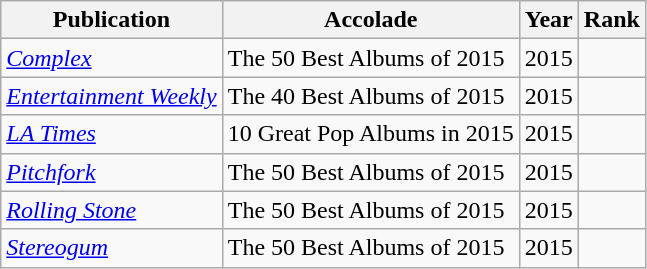<table class="sortable wikitable">
<tr>
<th>Publication</th>
<th>Accolade</th>
<th>Year</th>
<th>Rank</th>
</tr>
<tr>
<td><em><a href='#'>Complex</a></em></td>
<td>The 50 Best Albums of 2015</td>
<td>2015</td>
<td></td>
</tr>
<tr>
<td><em><a href='#'>Entertainment Weekly</a></em></td>
<td>The 40 Best Albums of 2015</td>
<td>2015</td>
<td></td>
</tr>
<tr>
<td><em><a href='#'>LA Times</a></em></td>
<td>10 Great Pop Albums in 2015</td>
<td>2015</td>
<td></td>
</tr>
<tr>
<td><em><a href='#'>Pitchfork</a></em></td>
<td>The 50 Best Albums of 2015</td>
<td>2015</td>
<td></td>
</tr>
<tr>
<td><em><a href='#'>Rolling Stone</a></em></td>
<td>The 50 Best Albums of 2015</td>
<td>2015</td>
<td></td>
</tr>
<tr>
<td><em><a href='#'>Stereogum</a></em></td>
<td>The 50 Best Albums of 2015</td>
<td>2015</td>
<td></td>
</tr>
</table>
